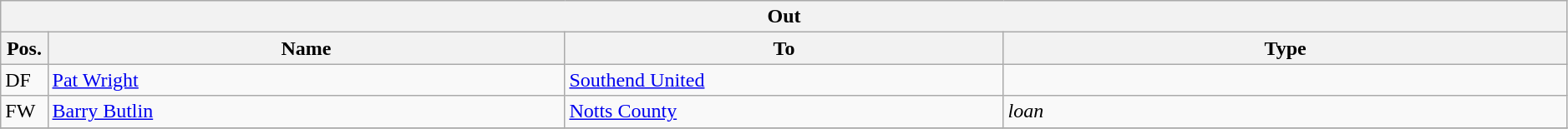<table class="wikitable" style="font-size:100%;width:99%;">
<tr>
<th colspan="4">Out</th>
</tr>
<tr>
<th width=3%>Pos.</th>
<th width=33%>Name</th>
<th width=28%>To</th>
<th width=36%>Type</th>
</tr>
<tr>
<td>DF</td>
<td><a href='#'>Pat Wright</a></td>
<td><a href='#'>Southend United</a></td>
<td></td>
</tr>
<tr>
<td>FW</td>
<td><a href='#'>Barry Butlin</a></td>
<td><a href='#'>Notts County</a></td>
<td><em>loan</em></td>
</tr>
<tr>
</tr>
</table>
